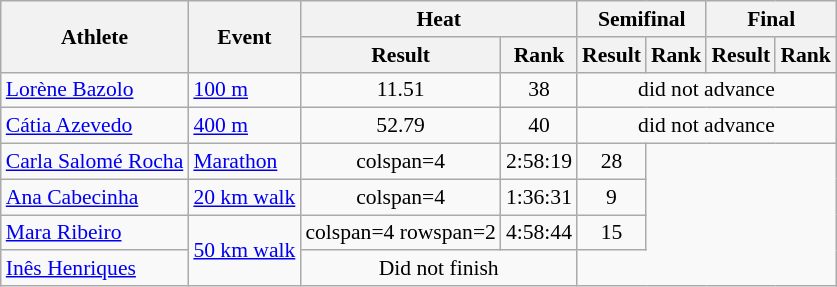<table class="wikitable"  style=font-size:90%>
<tr>
<th rowspan="2">Athlete</th>
<th rowspan="2">Event</th>
<th colspan="2">Heat</th>
<th colspan="2">Semifinal</th>
<th colspan="2">Final</th>
</tr>
<tr>
<th>Result</th>
<th>Rank</th>
<th>Result</th>
<th>Rank</th>
<th>Result</th>
<th>Rank</th>
</tr>
<tr style=text-align:center>
<td style=text-align:left><a href='#'>Lorène Bazolo</a></td>
<td style=text-align:left><a href='#'>100 m</a></td>
<td>11.51</td>
<td>38</td>
<td colspan=4>did not advance</td>
</tr>
<tr style=text-align:center>
<td style=text-align:left><a href='#'>Cátia Azevedo</a></td>
<td style=text-align:left><a href='#'>400 m</a></td>
<td>52.79</td>
<td>40</td>
<td colspan=4>did not advance</td>
</tr>
<tr style=text-align:center>
<td style=text-align:left><a href='#'>Carla Salomé Rocha</a></td>
<td style=text-align:left><a href='#'>Marathon</a></td>
<td>colspan=4</td>
<td>2:58:19</td>
<td>28</td>
</tr>
<tr style=text-align:center>
<td style=text-align:left><a href='#'>Ana Cabecinha</a></td>
<td style=text-align:left><a href='#'>20 km walk</a></td>
<td>colspan=4</td>
<td>1:36:31</td>
<td>9</td>
</tr>
<tr style=text-align:center>
<td style=text-align:left><a href='#'>Mara Ribeiro</a></td>
<td style=text-align:left rowspan=2><a href='#'>50 km walk</a></td>
<td>colspan=4 rowspan=2</td>
<td>4:58:44</td>
<td>15</td>
</tr>
<tr style=text-align:center>
<td style=text-align:left><a href='#'>Inês Henriques</a></td>
<td colspan=2>Did not finish</td>
</tr>
</table>
